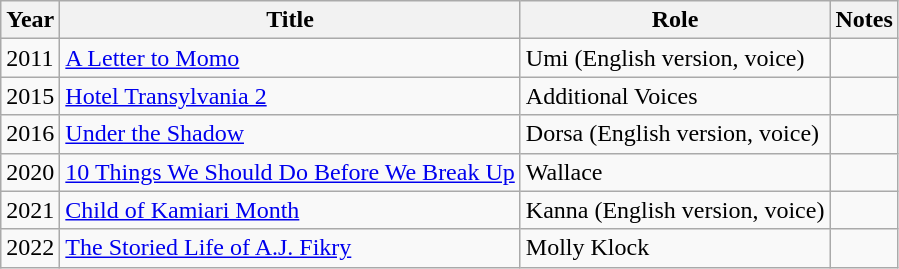<table class="wikitable sortable">
<tr>
<th>Year</th>
<th>Title</th>
<th>Role</th>
<th>Notes</th>
</tr>
<tr>
<td>2011</td>
<td><a href='#'>A Letter to Momo</a></td>
<td>Umi (English version, voice)</td>
<td></td>
</tr>
<tr>
<td>2015</td>
<td><a href='#'>Hotel Transylvania 2</a></td>
<td>Additional Voices</td>
<td></td>
</tr>
<tr>
<td>2016</td>
<td><a href='#'>Under the Shadow</a></td>
<td>Dorsa (English version, voice)</td>
<td></td>
</tr>
<tr>
<td>2020</td>
<td><a href='#'>10 Things We Should Do Before We Break Up</a></td>
<td>Wallace</td>
<td></td>
</tr>
<tr>
<td>2021</td>
<td><a href='#'>Child of Kamiari Month</a></td>
<td>Kanna (English version, voice)</td>
<td></td>
</tr>
<tr>
<td>2022</td>
<td><a href='#'>The Storied Life of A.J. Fikry</a></td>
<td>Molly Klock</td>
<td></td>
</tr>
</table>
